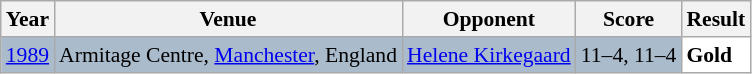<table class="sortable wikitable" style="font-size: 90%;">
<tr>
<th>Year</th>
<th>Venue</th>
<th>Opponent</th>
<th>Score</th>
<th>Result</th>
</tr>
<tr style="background:#AABBCC">
<td align="center"><a href='#'>1989</a></td>
<td align="left">Armitage Centre, <a href='#'>Manchester</a>, England</td>
<td align="left"> <a href='#'>Helene Kirkegaard</a></td>
<td align="left">11–4, 11–4</td>
<td style="text-align:left; background:white"> <strong>Gold</strong></td>
</tr>
</table>
